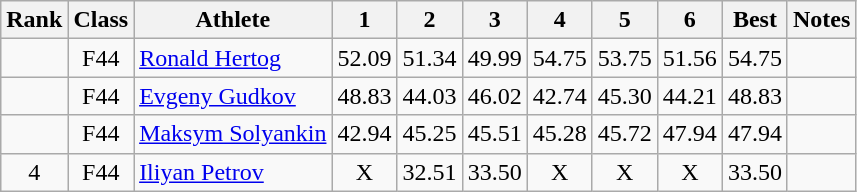<table class="wikitable sortable" style="text-align:center">
<tr>
<th>Rank</th>
<th>Class</th>
<th>Athlete</th>
<th>1</th>
<th>2</th>
<th>3</th>
<th>4</th>
<th>5</th>
<th>6</th>
<th>Best</th>
<th>Notes</th>
</tr>
<tr>
<td></td>
<td>F44</td>
<td style="text-align:left"><a href='#'>Ronald Hertog</a><br></td>
<td>52.09</td>
<td>51.34</td>
<td>49.99</td>
<td>54.75</td>
<td>53.75</td>
<td>51.56</td>
<td>54.75</td>
<td></td>
</tr>
<tr>
<td></td>
<td>F44</td>
<td style="text-align:left"><a href='#'>Evgeny Gudkov</a><br></td>
<td>48.83</td>
<td>44.03</td>
<td>46.02</td>
<td>42.74</td>
<td>45.30</td>
<td>44.21</td>
<td>48.83</td>
<td></td>
</tr>
<tr>
<td></td>
<td>F44</td>
<td style="text-align:left"><a href='#'>Maksym Solyankin</a><br></td>
<td>42.94</td>
<td>45.25</td>
<td>45.51</td>
<td>45.28</td>
<td>45.72</td>
<td>47.94</td>
<td>47.94</td>
<td></td>
</tr>
<tr>
<td>4</td>
<td>F44</td>
<td style="text-align:left"><a href='#'>Iliyan Petrov</a><br></td>
<td>X</td>
<td>32.51</td>
<td>33.50</td>
<td>X</td>
<td>X</td>
<td>X</td>
<td>33.50</td>
<td></td>
</tr>
</table>
